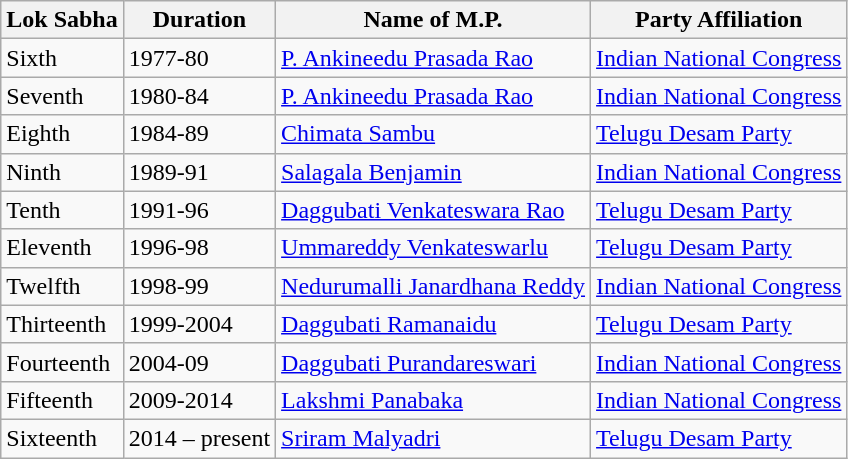<table class="wikitable">
<tr>
<th>Lok Sabha</th>
<th>Duration</th>
<th>Name of M.P.</th>
<th>Party Affiliation</th>
</tr>
<tr>
<td>Sixth</td>
<td>1977-80</td>
<td><a href='#'>P. Ankineedu Prasada Rao</a></td>
<td><a href='#'>Indian National Congress</a></td>
</tr>
<tr>
<td>Seventh</td>
<td>1980-84</td>
<td><a href='#'>P. Ankineedu Prasada Rao</a></td>
<td><a href='#'>Indian National Congress</a></td>
</tr>
<tr>
<td>Eighth</td>
<td>1984-89</td>
<td><a href='#'>Chimata Sambu</a></td>
<td><a href='#'>Telugu Desam Party</a></td>
</tr>
<tr>
<td>Ninth</td>
<td>1989-91</td>
<td><a href='#'>Salagala Benjamin</a></td>
<td><a href='#'>Indian National Congress</a></td>
</tr>
<tr>
<td>Tenth</td>
<td>1991-96</td>
<td><a href='#'>Daggubati Venkateswara Rao</a></td>
<td><a href='#'>Telugu Desam Party</a></td>
</tr>
<tr>
<td>Eleventh</td>
<td>1996-98</td>
<td><a href='#'>Ummareddy Venkateswarlu</a></td>
<td><a href='#'>Telugu Desam Party</a></td>
</tr>
<tr>
<td>Twelfth</td>
<td>1998-99</td>
<td><a href='#'>Nedurumalli Janardhana Reddy</a></td>
<td><a href='#'>Indian National Congress</a></td>
</tr>
<tr>
<td>Thirteenth</td>
<td>1999-2004</td>
<td><a href='#'>Daggubati Ramanaidu</a></td>
<td><a href='#'>Telugu Desam Party</a></td>
</tr>
<tr>
<td>Fourteenth</td>
<td>2004-09</td>
<td><a href='#'>Daggubati Purandareswari</a></td>
<td><a href='#'>Indian National Congress</a></td>
</tr>
<tr>
<td>Fifteenth</td>
<td>2009-2014</td>
<td><a href='#'>Lakshmi Panabaka</a></td>
<td><a href='#'>Indian National Congress</a></td>
</tr>
<tr>
<td>Sixteenth</td>
<td>2014 – present</td>
<td><a href='#'>Sriram Malyadri</a></td>
<td><a href='#'>Telugu Desam Party</a></td>
</tr>
</table>
